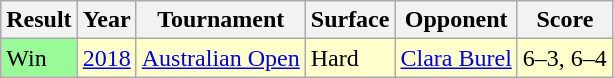<table class="sortable wikitable">
<tr>
<th>Result</th>
<th>Year</th>
<th>Tournament</th>
<th>Surface</th>
<th>Opponent</th>
<th>Score</th>
</tr>
<tr bgcolor=ffffcc>
<td bgcolor=98FB98>Win</td>
<td><a href='#'>2018</a></td>
<td><a href='#'>Australian Open</a></td>
<td>Hard</td>
<td> <a href='#'>Clara Burel</a></td>
<td>6–3, 6–4</td>
</tr>
</table>
